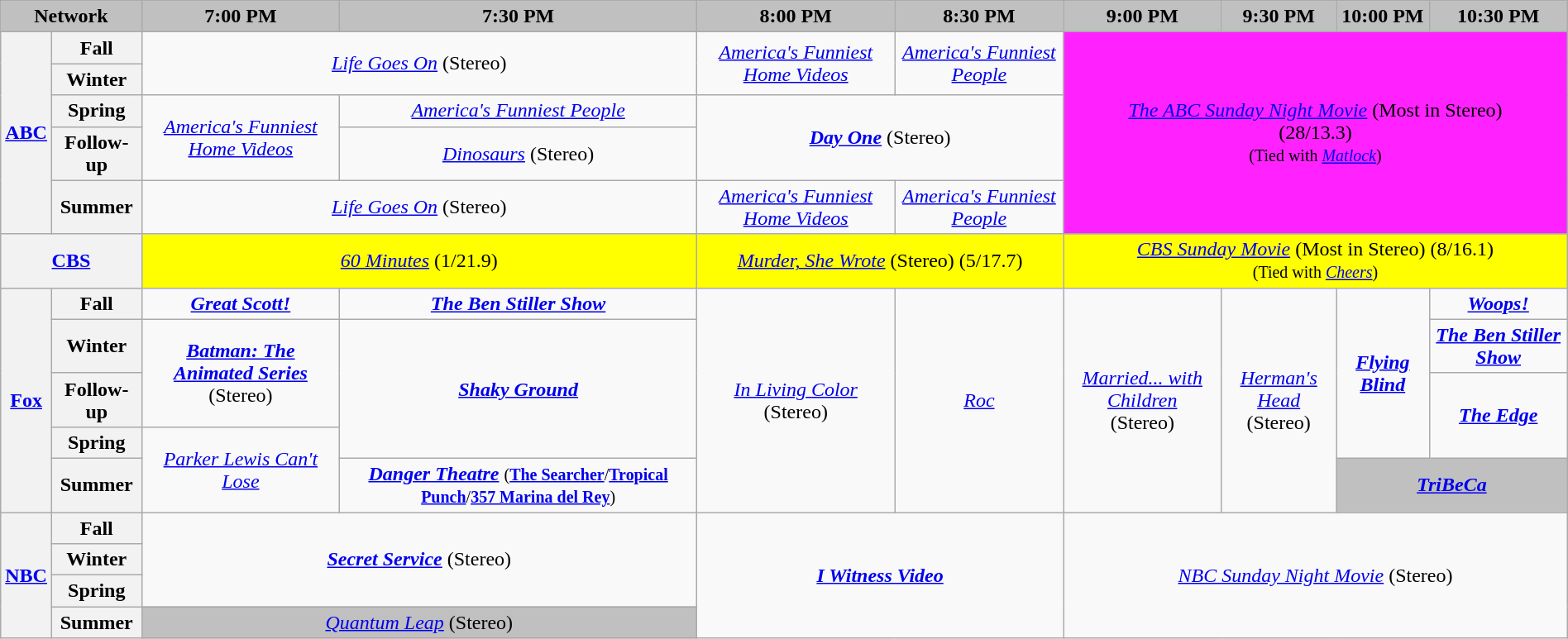<table class="wikitable" style="width:100%;margin-right:0;text-align:center">
<tr>
<th colspan="2" style="background:silver; text-align:center;">Network</th>
<th style="background:silver; text-align:center;">7:00 PM</th>
<th style="background:silver; text-align:center;">7:30 PM</th>
<th style="background:silver; text-align:center;">8:00 PM</th>
<th style="background:silver; text-align:center;">8:30 PM</th>
<th style="background:silver; text-align:center;">9:00 PM</th>
<th style="background:silver; text-align:center;">9:30 PM</th>
<th style="background:silver; text-align:center;">10:00 PM</th>
<th style="background:silver; text-align:center;">10:30 PM</th>
</tr>
<tr>
<th rowspan="5"><a href='#'>ABC</a></th>
<th>Fall</th>
<td colspan="2" rowspan="2"><em><a href='#'>Life Goes On</a></em> (Stereo)</td>
<td rowspan="2"><em><a href='#'>America's Funniest Home Videos</a></em></td>
<td rowspan="2"><em><a href='#'>America's Funniest People</a></em></td>
<td style="background:#f2f;" rowspan="5" colspan="4"><em><a href='#'>The ABC Sunday Night Movie</a></em> (Most in Stereo)<br>(28/13.3)<br><small>(Tied with <em><a href='#'>Matlock</a></em>)</small></td>
</tr>
<tr>
<th>Winter</th>
</tr>
<tr>
<th>Spring</th>
<td rowspan="2"><em><a href='#'>America's Funniest Home Videos</a></em></td>
<td><em><a href='#'>America's Funniest People</a></em></td>
<td rowspan="2" colspan="2"><strong><em><a href='#'>Day One</a></em></strong> (Stereo)</td>
</tr>
<tr>
<th>Follow-up</th>
<td><em><a href='#'>Dinosaurs</a></em> (Stereo)</td>
</tr>
<tr>
<th>Summer</th>
<td colspan="2"><em><a href='#'>Life Goes On</a></em> (Stereo)</td>
<td><em><a href='#'>America's Funniest Home Videos</a></em></td>
<td><em><a href='#'>America's Funniest People</a></em></td>
</tr>
<tr>
<th colspan="2"><a href='#'>CBS</a></th>
<td style="background:#ff0;" colspan="2"><em><a href='#'>60 Minutes</a></em> (1/21.9)</td>
<td style="background:#ff0;" colspan="2"><em><a href='#'>Murder, She Wrote</a></em> (Stereo) (5/17.7)</td>
<td style="background:#ff0;" colspan="4"><em><a href='#'>CBS Sunday Movie</a></em> (Most in Stereo) (8/16.1)<br><small>(Tied with <em><a href='#'>Cheers</a></em>)</small></td>
</tr>
<tr>
<th rowspan="5"><a href='#'>Fox</a></th>
<th>Fall</th>
<td><strong><em><a href='#'>Great Scott!</a></em></strong></td>
<td><strong><em><a href='#'>The Ben Stiller Show</a></em></strong></td>
<td rowspan="5"><em><a href='#'>In Living Color</a></em><br>(Stereo)</td>
<td rowspan="5"><em><a href='#'>Roc</a></em></td>
<td rowspan="5"><em><a href='#'>Married... with Children</a></em><br>(Stereo)</td>
<td rowspan="5"><em><a href='#'>Herman's Head</a></em><br>(Stereo)</td>
<td rowspan="4"><strong><em><a href='#'>Flying Blind</a></em></strong></td>
<td><strong><em><a href='#'>Woops!</a></em></strong></td>
</tr>
<tr>
<th>Winter</th>
<td rowspan="2"><strong><em><a href='#'>Batman: The Animated Series</a></em></strong><br>(Stereo)</td>
<td rowspan="3"><strong><em><a href='#'>Shaky Ground</a></em></strong></td>
<td><strong><em><a href='#'>The Ben Stiller Show</a></em></strong></td>
</tr>
<tr>
<th>Follow-up</th>
<td rowspan="2"><strong><em><a href='#'>The Edge</a></em></strong></td>
</tr>
<tr>
<th>Spring</th>
<td rowspan="2"><em><a href='#'>Parker Lewis Can't Lose</a></em></td>
</tr>
<tr>
<th>Summer</th>
<td><strong><em><a href='#'>Danger Theatre</a></em></strong> <small>(<strong><a href='#'>The Searcher</a></strong>/<strong><a href='#'>Tropical Punch</a></strong>/<strong><a href='#'>357 Marina del Rey</a></strong>)</small></td>
<td colspan="2" bgcolor="#C0C0C0"><strong><em><a href='#'>TriBeCa</a></em></strong> </td>
</tr>
<tr>
<th rowspan="4"><a href='#'>NBC</a></th>
<th>Fall</th>
<td rowspan="3" colspan="2"><strong><em><a href='#'>Secret Service</a></em></strong> (Stereo)</td>
<td rowspan="4" colspan="2"><strong><em><a href='#'>I Witness Video</a></em></strong></td>
<td rowspan="4" colspan="4"><em><a href='#'>NBC Sunday Night Movie</a></em> (Stereo)</td>
</tr>
<tr>
<th>Winter</th>
</tr>
<tr>
<th>Spring</th>
</tr>
<tr>
<th>Summer</th>
<td colspan="2" bgcolor="#C0C0C0"><em><a href='#'>Quantum Leap</a></em> (Stereo) </td>
</tr>
</table>
